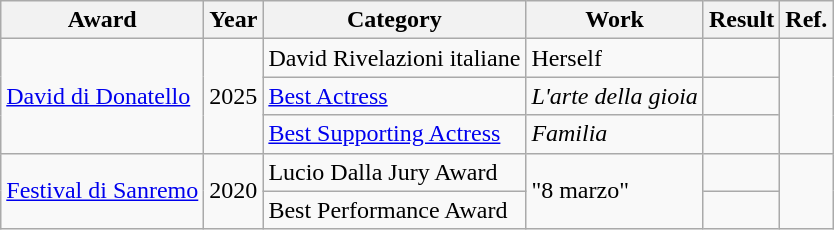<table class="wikitable">
<tr>
<th>Award</th>
<th>Year</th>
<th>Category</th>
<th>Work</th>
<th>Result</th>
<th>Ref.</th>
</tr>
<tr>
<td rowspan="3"><a href='#'>David di Donatello</a></td>
<td rowspan="3">2025</td>
<td>David Rivelazioni italiane</td>
<td>Herself</td>
<td></td>
<td rowspan="3"></td>
</tr>
<tr>
<td><a href='#'>Best Actress</a></td>
<td><em>L'arte della gioia</em></td>
<td></td>
</tr>
<tr>
<td><a href='#'>Best Supporting Actress</a></td>
<td><em>Familia</em></td>
<td></td>
</tr>
<tr>
<td rowspan="2"><a href='#'>Festival di Sanremo</a></td>
<td rowspan="2">2020</td>
<td>Lucio Dalla Jury Award</td>
<td rowspan="2">"8 marzo"</td>
<td></td>
<td rowspan="2"></td>
</tr>
<tr>
<td>Best Performance Award</td>
<td></td>
</tr>
</table>
